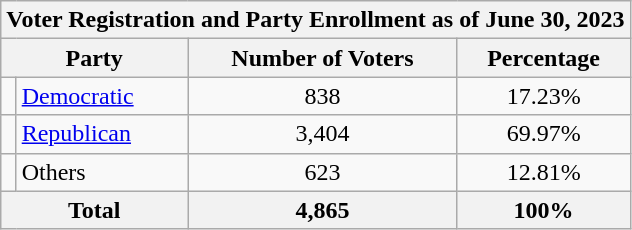<table class=wikitable>
<tr>
<th colspan = 6>Voter Registration and Party Enrollment as of June 30, 2023</th>
</tr>
<tr>
<th colspan = 2>Party</th>
<th>Number of Voters</th>
<th>Percentage</th>
</tr>
<tr>
<td></td>
<td><a href='#'>Democratic</a></td>
<td align = center>838</td>
<td align = center>17.23%</td>
</tr>
<tr>
<td></td>
<td><a href='#'>Republican</a></td>
<td align = center>3,404</td>
<td align = center>69.97%</td>
</tr>
<tr>
<td></td>
<td>Others</td>
<td align = center>623</td>
<td align = center>12.81%</td>
</tr>
<tr>
<th colspan = 2>Total</th>
<th align = center>4,865</th>
<th align = center>100%</th>
</tr>
</table>
